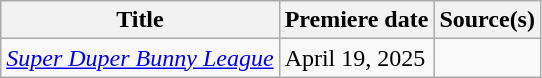<table class="wikitable sortable">
<tr>
<th>Title</th>
<th>Premiere date</th>
<th>Source(s)</th>
</tr>
<tr>
<td><em><a href='#'>Super Duper Bunny League</a></em></td>
<td>April 19, 2025</td>
<td></td>
</tr>
</table>
